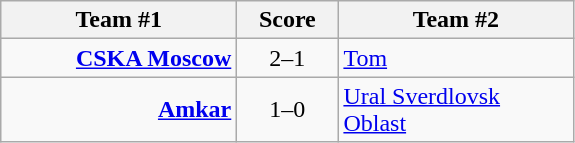<table class="wikitable">
<tr>
<th width="150">Team #1</th>
<th width="60">Score</th>
<th width="150">Team #2</th>
</tr>
<tr>
<td align=right><strong><a href='#'>CSKA Moscow</a></strong></td>
<td align=center>2–1</td>
<td><a href='#'>Tom</a></td>
</tr>
<tr>
<td align=right><strong><a href='#'>Amkar</a></strong></td>
<td align=center>1–0</td>
<td><a href='#'>Ural Sverdlovsk Oblast</a></td>
</tr>
</table>
